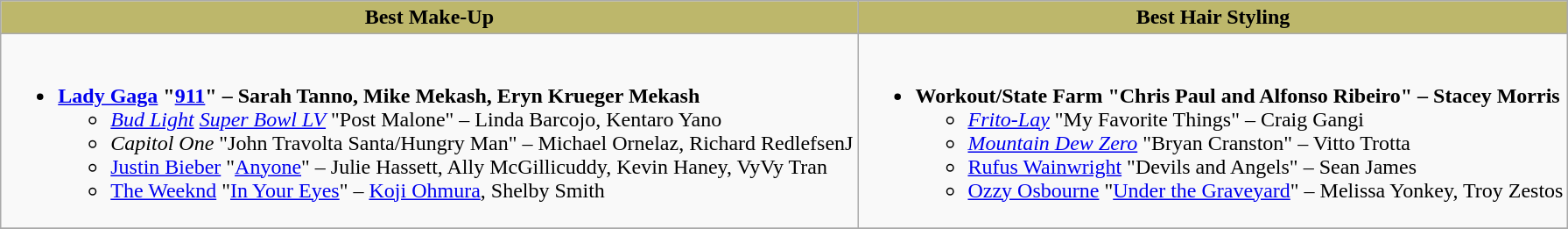<table class=wikitable>
<tr>
<th style="background:#BDB76B;">Best Make-Up</th>
<th style="background:#BDB76B;">Best Hair Styling</th>
</tr>
<tr>
<td valign="top"><br><ul><li><strong><a href='#'>Lady Gaga</a> "<a href='#'>911</a>" – Sarah Tanno, Mike Mekash, Eryn Krueger Mekash</strong><ul><li><em><a href='#'>Bud Light</a> <a href='#'>Super Bowl LV</a></em> "Post Malone" – Linda Barcojo, Kentaro Yano</li><li><em>Capitol One</em> "John Travolta Santa/Hungry Man" – Michael Ornelaz, Richard RedlefsenJ</li><li><a href='#'>Justin Bieber</a> "<a href='#'>Anyone</a>" – Julie Hassett, Ally McGillicuddy, Kevin Haney, VyVy Tran</li><li><a href='#'>The Weeknd</a> "<a href='#'>In Your Eyes</a>" – <a href='#'>Koji Ohmura</a>, Shelby Smith</li></ul></li></ul></td>
<td valign="top"><br><ul><li><strong>Workout/State Farm "Chris Paul and Alfonso Ribeiro" – Stacey Morris</strong><ul><li><em><a href='#'>Frito-Lay</a></em> "My Favorite Things" – Craig Gangi</li><li><em><a href='#'>Mountain Dew Zero</a></em> "Bryan Cranston" – Vitto Trotta</li><li><a href='#'>Rufus Wainwright</a> "Devils and Angels" – Sean James</li><li><a href='#'>Ozzy Osbourne</a> "<a href='#'>Under the Graveyard</a>" – Melissa Yonkey, Troy Zestos</li></ul></li></ul></td>
</tr>
<tr>
</tr>
</table>
